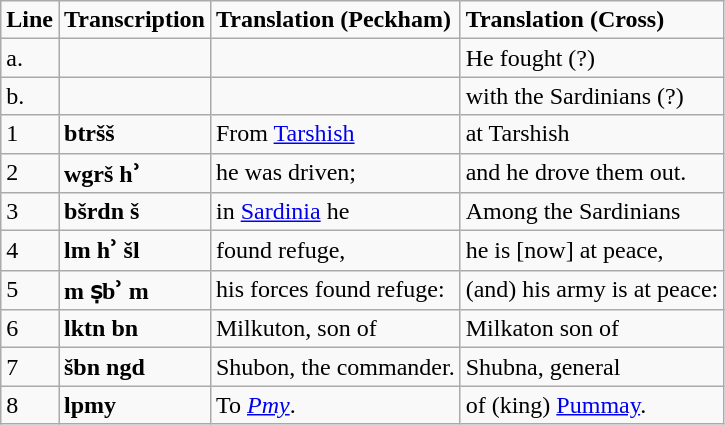<table class="wikitable">
<tr>
<td><strong> Line </strong></td>
<td><strong>Transcription</strong></td>
<td><strong>Translation (Peckham)</strong></td>
<td><strong>Translation (Cross)</strong></td>
</tr>
<tr>
<td>a.</td>
<td></td>
<td></td>
<td>He fought (?)</td>
</tr>
<tr>
<td>b.</td>
<td></td>
<td></td>
<td>with the Sardinians (?)</td>
</tr>
<tr>
<td>1</td>
<td><strong>btršš</strong></td>
<td>From <a href='#'>Tarshish</a></td>
<td>at Tarshish</td>
</tr>
<tr>
<td>2</td>
<td><strong>wgrš hʾ</strong></td>
<td>he was driven;</td>
<td>and he drove them out.</td>
</tr>
<tr>
<td>3</td>
<td><strong>bšrdn š</strong></td>
<td>in <a href='#'>Sardinia</a> he</td>
<td>Among the Sardinians</td>
</tr>
<tr>
<td>4</td>
<td><strong>lm hʾ šl</strong></td>
<td>found refuge,</td>
<td>he is [now] at peace,</td>
</tr>
<tr>
<td>5</td>
<td><strong>m ṣbʾ m</strong></td>
<td>his forces found refuge:</td>
<td>(and) his army is at peace:</td>
</tr>
<tr>
<td>6</td>
<td><strong>lktn bn</strong></td>
<td>Milkuton, son of</td>
<td>Milkaton son of</td>
</tr>
<tr>
<td>7</td>
<td><strong>šbn ngd</strong></td>
<td>Shubon, the commander.</td>
<td>Shubna, general</td>
</tr>
<tr>
<td>8</td>
<td><strong>lpmy</strong></td>
<td>To <em><a href='#'>Pmy</a></em>.</td>
<td>of (king) <a href='#'>Pummay</a>.</td>
</tr>
</table>
